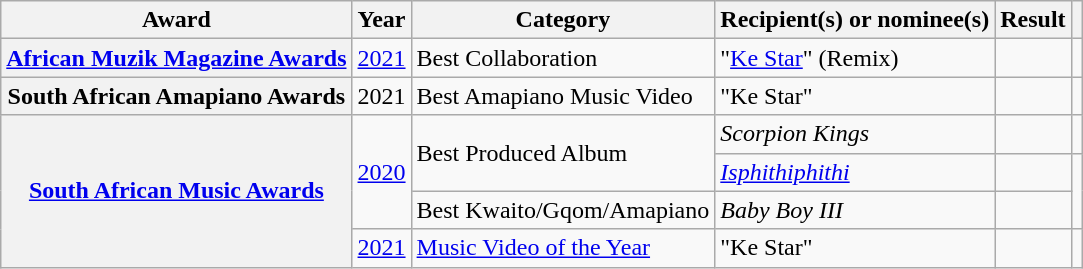<table class="wikitable sortable plainrowheaders">
<tr>
<th>Award</th>
<th>Year</th>
<th>Category</th>
<th>Recipient(s) or nominee(s)</th>
<th>Result</th>
<th></th>
</tr>
<tr>
<th scope="row"><a href='#'>African Muzik Magazine Awards</a></th>
<td><a href='#'>2021</a></td>
<td>Best Collaboration</td>
<td>"<a href='#'>Ke Star</a>" (Remix) </td>
<td></td>
<td align="center"></td>
</tr>
<tr>
<th scope="row">South African Amapiano Awards</th>
<td>2021</td>
<td>Best Amapiano Music Video</td>
<td>"Ke Star" </td>
<td></td>
<td align="center"></td>
</tr>
<tr>
<th scope="row" rowspan="5"><a href='#'>South African Music Awards</a></th>
<td rowspan="3"><a href='#'>2020</a></td>
<td rowspan="2">Best Produced Album</td>
<td><em>Scorpion Kings</em> </td>
<td></td>
<td align="center"></td>
</tr>
<tr>
<td><em><a href='#'>Isphithiphithi</a></em> </td>
<td></td>
<td align="center" rowspan="2"></td>
</tr>
<tr>
<td>Best Kwaito/Gqom/Amapiano</td>
<td><em>Baby Boy III</em></td>
<td></td>
</tr>
<tr>
<td rowspan="2"><a href='#'>2021</a></td>
<td><a href='#'>Music Video of the Year</a></td>
<td rowspan="2">"Ke Star" </td>
<td></td>
<td align="center"></td>
</tr>
</table>
